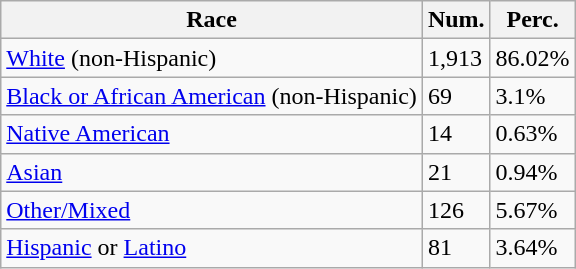<table class="wikitable">
<tr>
<th>Race</th>
<th>Num.</th>
<th>Perc.</th>
</tr>
<tr>
<td><a href='#'>White</a> (non-Hispanic)</td>
<td>1,913</td>
<td>86.02%</td>
</tr>
<tr>
<td><a href='#'>Black or African American</a> (non-Hispanic)</td>
<td>69</td>
<td>3.1%</td>
</tr>
<tr>
<td><a href='#'>Native American</a></td>
<td>14</td>
<td>0.63%</td>
</tr>
<tr>
<td><a href='#'>Asian</a></td>
<td>21</td>
<td>0.94%</td>
</tr>
<tr>
<td><a href='#'>Other/Mixed</a></td>
<td>126</td>
<td>5.67%</td>
</tr>
<tr>
<td><a href='#'>Hispanic</a> or <a href='#'>Latino</a></td>
<td>81</td>
<td>3.64%</td>
</tr>
</table>
